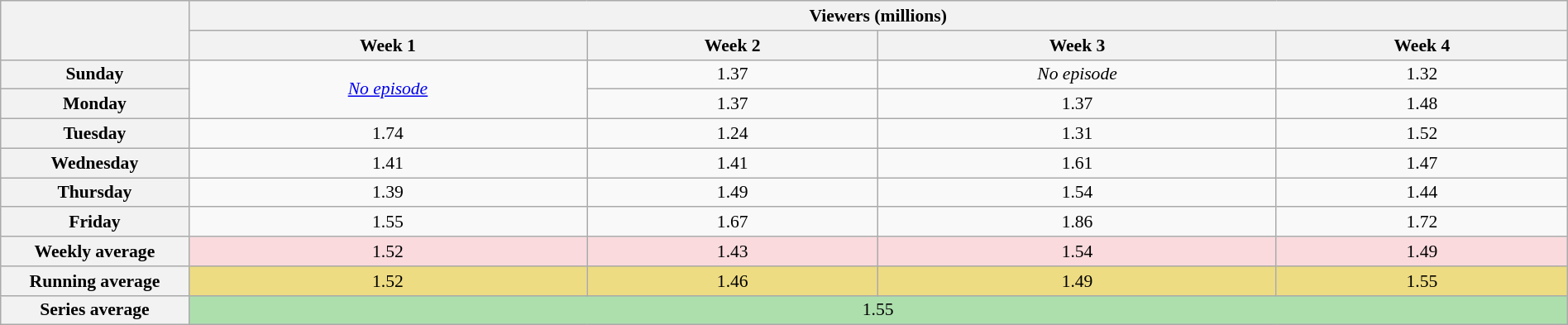<table class="wikitable" style="font-size:90%; text-align:center; width: 100%; margin-left: auto; margin-right: auto;">
<tr>
<th scope="col" rowspan="2" style="width:12%;"></th>
<th scope=col colspan=7>Viewers (millions)</th>
</tr>
<tr>
<th>Week 1</th>
<th>Week 2</th>
<th>Week 3</th>
<th>Week 4</th>
</tr>
<tr>
<th>Sunday</th>
<td rowspan="2"><em><a href='#'>No episode</a></em></td>
<td>1.37</td>
<td><em>No episode</em></td>
<td>1.32</td>
</tr>
<tr>
<th>Monday</th>
<td>1.37</td>
<td>1.37</td>
<td>1.48</td>
</tr>
<tr>
<th>Tuesday</th>
<td>1.74</td>
<td>1.24</td>
<td>1.31</td>
<td>1.52</td>
</tr>
<tr>
<th>Wednesday</th>
<td>1.41</td>
<td>1.41</td>
<td>1.61</td>
<td>1.47</td>
</tr>
<tr>
<th>Thursday</th>
<td>1.39</td>
<td>1.49</td>
<td>1.54</td>
<td>1.44</td>
</tr>
<tr>
<th>Friday</th>
<td>1.55</td>
<td>1.67</td>
<td>1.86</td>
<td>1.72</td>
</tr>
<tr>
<th>Weekly average</th>
<td style="background:#FADADD;">1.52</td>
<td style="background:#FADADD;">1.43</td>
<td style="background:#FADADD;">1.54</td>
<td style="background:#FADADD;">1.49</td>
</tr>
<tr>
<th>Running average</th>
<td style="background:#EEDC82;">1.52</td>
<td style="background:#EEDC82;">1.46</td>
<td style="background:#EEDC82;">1.49</td>
<td style="background:#EEDC82;">1.55</td>
</tr>
<tr>
<th>Series average</th>
<td colspan="4" style="background:#ADDFAD;">1.55</td>
</tr>
</table>
